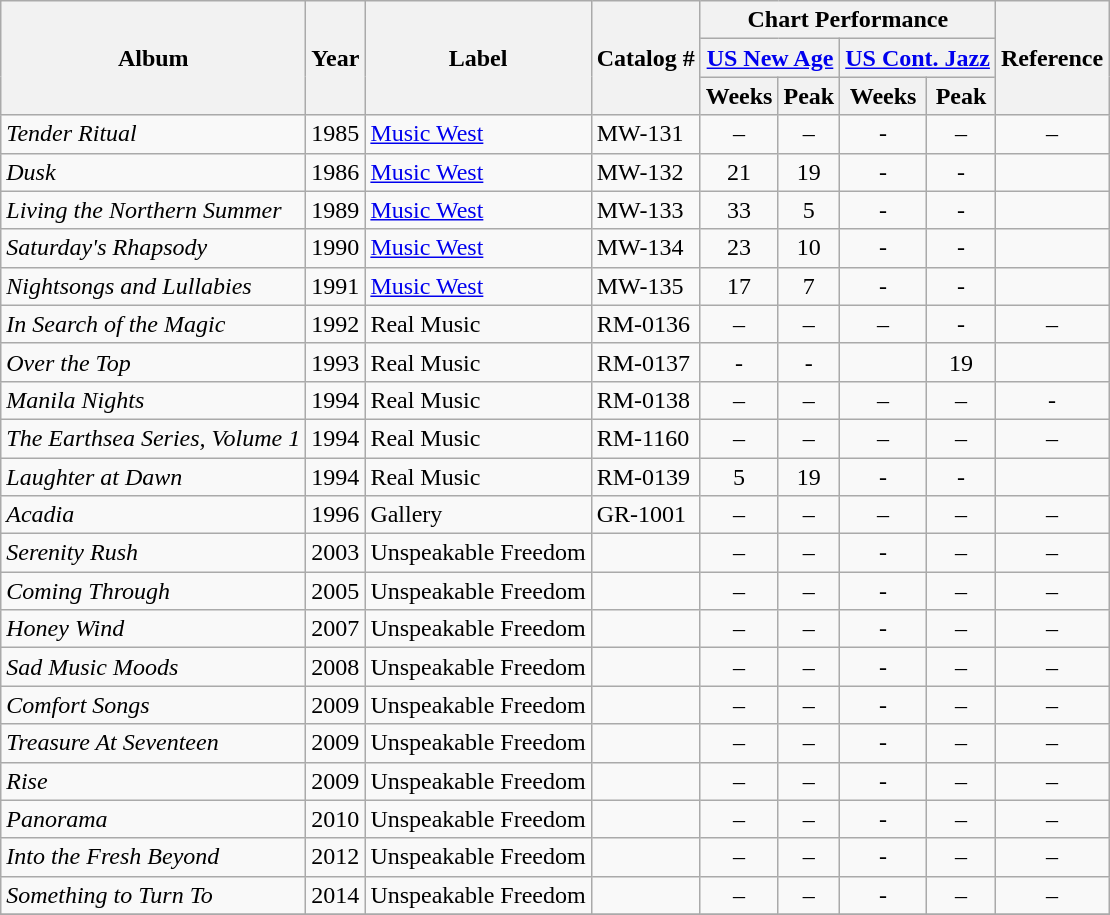<table class="wikitable">
<tr>
<th rowspan="3">Album</th>
<th rowspan="3">Year</th>
<th rowspan="3">Label</th>
<th rowspan="3">Catalog #</th>
<th colspan="4">Chart Performance</th>
<th rowspan="3">Reference</th>
</tr>
<tr>
<th colspan="2"><a href='#'>US New Age</a></th>
<th colspan="2"><a href='#'>US Cont. Jazz</a></th>
</tr>
<tr>
<th>Weeks</th>
<th>Peak</th>
<th>Weeks</th>
<th>Peak</th>
</tr>
<tr>
<td><em>Tender Ritual</em></td>
<td>1985</td>
<td><a href='#'>Music West</a></td>
<td>MW-131</td>
<td align="center">–</td>
<td align="center">–</td>
<td align="center">-</td>
<td align="center">–</td>
<td align="center">–</td>
</tr>
<tr>
<td><em>Dusk</em></td>
<td>1986</td>
<td><a href='#'>Music West</a></td>
<td>MW-132</td>
<td align="center">21</td>
<td align="center">19</td>
<td align="center">-</td>
<td align="center">-</td>
<td align="center"></td>
</tr>
<tr>
<td><em>Living the Northern Summer</em></td>
<td>1989</td>
<td><a href='#'>Music West</a></td>
<td>MW-133</td>
<td align="center">33</td>
<td align="center">5</td>
<td align="center">-</td>
<td align="center">-</td>
<td align="center"></td>
</tr>
<tr>
<td><em>Saturday's Rhapsody</em></td>
<td>1990</td>
<td><a href='#'>Music West</a></td>
<td>MW-134</td>
<td align="center">23</td>
<td align="center">10</td>
<td align="center">-</td>
<td align="center">-</td>
<td align="center"></td>
</tr>
<tr>
<td><em>Nightsongs and Lullabies</em></td>
<td>1991</td>
<td><a href='#'>Music West</a></td>
<td>MW-135</td>
<td align="center">17</td>
<td align="center">7</td>
<td align="center">-</td>
<td align="center">-</td>
<td align="center"></td>
</tr>
<tr>
<td><em>In Search of the Magic</em></td>
<td>1992</td>
<td>Real Music</td>
<td>RM-0136</td>
<td align="center">–</td>
<td align="center">–</td>
<td align="center">–</td>
<td align="center">-</td>
<td align="center">–</td>
</tr>
<tr>
<td><em>Over the Top</em></td>
<td>1993</td>
<td>Real Music</td>
<td>RM-0137</td>
<td align="center">-</td>
<td align="center">-</td>
<td align="center"></td>
<td align="center">19</td>
<td align="center"></td>
</tr>
<tr>
<td><em>Manila Nights</em></td>
<td>1994</td>
<td>Real Music</td>
<td>RM-0138</td>
<td align="center">–</td>
<td align="center">–</td>
<td align="center">–</td>
<td align="center">–</td>
<td align="center">-</td>
</tr>
<tr>
<td><em>The Earthsea Series, Volume 1</em></td>
<td>1994</td>
<td>Real Music</td>
<td>RM-1160</td>
<td align="center">–</td>
<td align="center">–</td>
<td align="center">–</td>
<td align="center">–</td>
<td align="center">–</td>
</tr>
<tr>
<td><em>Laughter at Dawn</em></td>
<td>1994</td>
<td>Real Music</td>
<td>RM-0139</td>
<td align="center">5</td>
<td align="center">19</td>
<td align="center">-</td>
<td align="center">-</td>
<td align="center"></td>
</tr>
<tr>
<td><em>Acadia</em></td>
<td>1996</td>
<td>Gallery</td>
<td>GR-1001</td>
<td align="center">–</td>
<td align="center">–</td>
<td align="center">–</td>
<td align="center">–</td>
<td align="center">–</td>
</tr>
<tr>
<td><em>Serenity Rush</em></td>
<td>2003</td>
<td>Unspeakable Freedom</td>
<td></td>
<td align="center">–</td>
<td align="center">–</td>
<td align="center">-</td>
<td align="center">–</td>
<td align="center">–</td>
</tr>
<tr>
<td><em>Coming Through</em></td>
<td>2005</td>
<td>Unspeakable Freedom</td>
<td></td>
<td align="center">–</td>
<td align="center">–</td>
<td align="center">-</td>
<td align="center">–</td>
<td align="center">–</td>
</tr>
<tr>
<td><em>Honey Wind</em></td>
<td>2007</td>
<td>Unspeakable Freedom</td>
<td></td>
<td align="center">–</td>
<td align="center">–</td>
<td align="center">-</td>
<td align="center">–</td>
<td align="center">–</td>
</tr>
<tr>
<td><em>Sad Music Moods</em></td>
<td>2008</td>
<td>Unspeakable Freedom</td>
<td></td>
<td align="center">–</td>
<td align="center">–</td>
<td align="center">-</td>
<td align="center">–</td>
<td align="center">–</td>
</tr>
<tr>
<td><em>Comfort Songs</em></td>
<td>2009</td>
<td>Unspeakable Freedom</td>
<td></td>
<td align="center">–</td>
<td align="center">–</td>
<td align="center">-</td>
<td align="center">–</td>
<td align="center">–</td>
</tr>
<tr>
<td><em>Treasure At Seventeen</em></td>
<td>2009</td>
<td>Unspeakable Freedom</td>
<td></td>
<td align="center">–</td>
<td align="center">–</td>
<td align="center">-</td>
<td align="center">–</td>
<td align="center">–</td>
</tr>
<tr>
<td><em>Rise</em></td>
<td>2009</td>
<td>Unspeakable Freedom</td>
<td></td>
<td align="center">–</td>
<td align="center">–</td>
<td align="center">-</td>
<td align="center">–</td>
<td align="center">–</td>
</tr>
<tr>
<td><em>Panorama</em></td>
<td>2010</td>
<td>Unspeakable Freedom</td>
<td></td>
<td align="center">–</td>
<td align="center">–</td>
<td align="center">-</td>
<td align="center">–</td>
<td align="center">–</td>
</tr>
<tr>
<td><em>Into the Fresh Beyond</em></td>
<td>2012</td>
<td>Unspeakable Freedom</td>
<td></td>
<td align="center">–</td>
<td align="center">–</td>
<td align="center">-</td>
<td align="center">–</td>
<td align="center">–</td>
</tr>
<tr>
<td><em>Something to Turn To</em></td>
<td>2014</td>
<td>Unspeakable Freedom</td>
<td></td>
<td align="center">–</td>
<td align="center">–</td>
<td align="center">-</td>
<td align="center">–</td>
<td align="center">–</td>
</tr>
<tr>
</tr>
</table>
